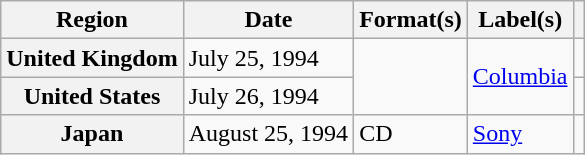<table class="wikitable plainrowheaders">
<tr>
<th scope="col">Region</th>
<th scope="col">Date</th>
<th scope="col">Format(s)</th>
<th scope="col">Label(s)</th>
<th scope="col"></th>
</tr>
<tr>
<th scope="row">United Kingdom</th>
<td>July 25, 1994</td>
<td rowspan="2"></td>
<td rowspan="2"><a href='#'>Columbia</a></td>
<td></td>
</tr>
<tr>
<th scope="row">United States</th>
<td>July 26, 1994</td>
<td></td>
</tr>
<tr>
<th scope="row">Japan</th>
<td>August 25, 1994</td>
<td>CD</td>
<td><a href='#'>Sony</a></td>
<td></td>
</tr>
</table>
